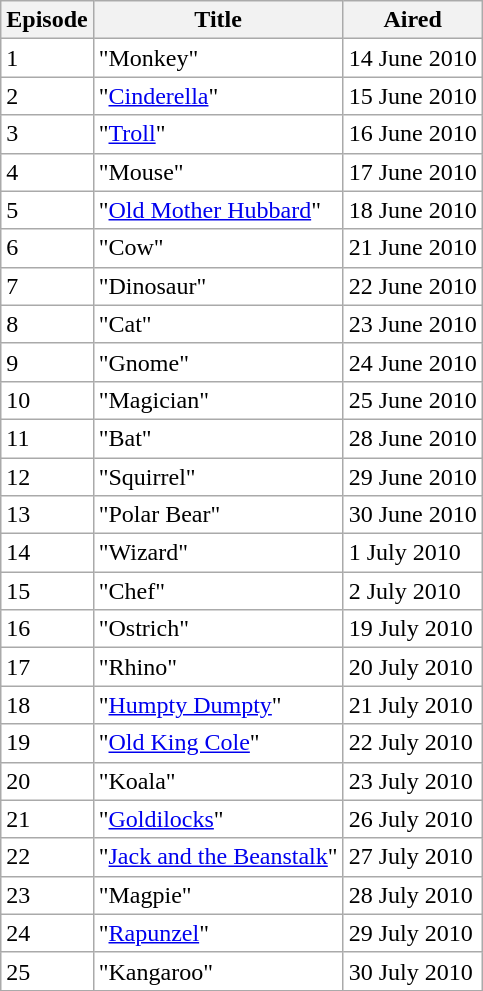<table class="wikitable sortable" style="background: #FFFFFF;">
<tr>
<th>Episode</th>
<th>Title</th>
<th>Aired</th>
</tr>
<tr>
<td>1</td>
<td>"Monkey"</td>
<td>14 June 2010</td>
</tr>
<tr>
<td>2</td>
<td>"<a href='#'>Cinderella</a>"</td>
<td>15 June 2010</td>
</tr>
<tr>
<td>3</td>
<td>"<a href='#'>Troll</a>"</td>
<td>16 June 2010</td>
</tr>
<tr>
<td>4</td>
<td>"Mouse"</td>
<td>17 June 2010</td>
</tr>
<tr>
<td>5</td>
<td>"<a href='#'>Old Mother Hubbard</a>"</td>
<td>18 June 2010</td>
</tr>
<tr>
<td>6</td>
<td>"Cow"</td>
<td>21 June 2010</td>
</tr>
<tr>
<td>7</td>
<td>"Dinosaur"</td>
<td>22 June 2010</td>
</tr>
<tr>
<td>8</td>
<td>"Cat"</td>
<td>23 June 2010</td>
</tr>
<tr>
<td>9</td>
<td>"Gnome"</td>
<td>24 June 2010</td>
</tr>
<tr>
<td>10</td>
<td>"Magician"</td>
<td>25 June 2010</td>
</tr>
<tr>
<td>11</td>
<td>"Bat"</td>
<td>28 June 2010</td>
</tr>
<tr>
<td>12</td>
<td>"Squirrel"</td>
<td>29 June 2010</td>
</tr>
<tr>
<td>13</td>
<td>"Polar Bear"</td>
<td>30 June 2010</td>
</tr>
<tr>
<td>14</td>
<td>"Wizard"</td>
<td>1 July 2010</td>
</tr>
<tr>
<td>15</td>
<td>"Chef"</td>
<td>2 July 2010</td>
</tr>
<tr>
<td>16</td>
<td>"Ostrich"</td>
<td>19 July 2010</td>
</tr>
<tr>
<td>17</td>
<td>"Rhino"</td>
<td>20 July 2010</td>
</tr>
<tr>
<td>18</td>
<td>"<a href='#'>Humpty Dumpty</a>"</td>
<td>21 July 2010</td>
</tr>
<tr>
<td>19</td>
<td>"<a href='#'>Old King Cole</a>"</td>
<td>22 July 2010</td>
</tr>
<tr>
<td>20</td>
<td>"Koala"</td>
<td>23 July 2010</td>
</tr>
<tr>
<td>21</td>
<td>"<a href='#'>Goldilocks</a>"</td>
<td>26 July 2010</td>
</tr>
<tr>
<td>22</td>
<td>"<a href='#'>Jack and the Beanstalk</a>"</td>
<td>27 July 2010</td>
</tr>
<tr>
<td>23</td>
<td>"Magpie"</td>
<td>28 July 2010</td>
</tr>
<tr>
<td>24</td>
<td>"<a href='#'>Rapunzel</a>"</td>
<td>29 July 2010</td>
</tr>
<tr>
<td>25</td>
<td>"Kangaroo"</td>
<td>30 July 2010</td>
</tr>
<tr>
</tr>
</table>
